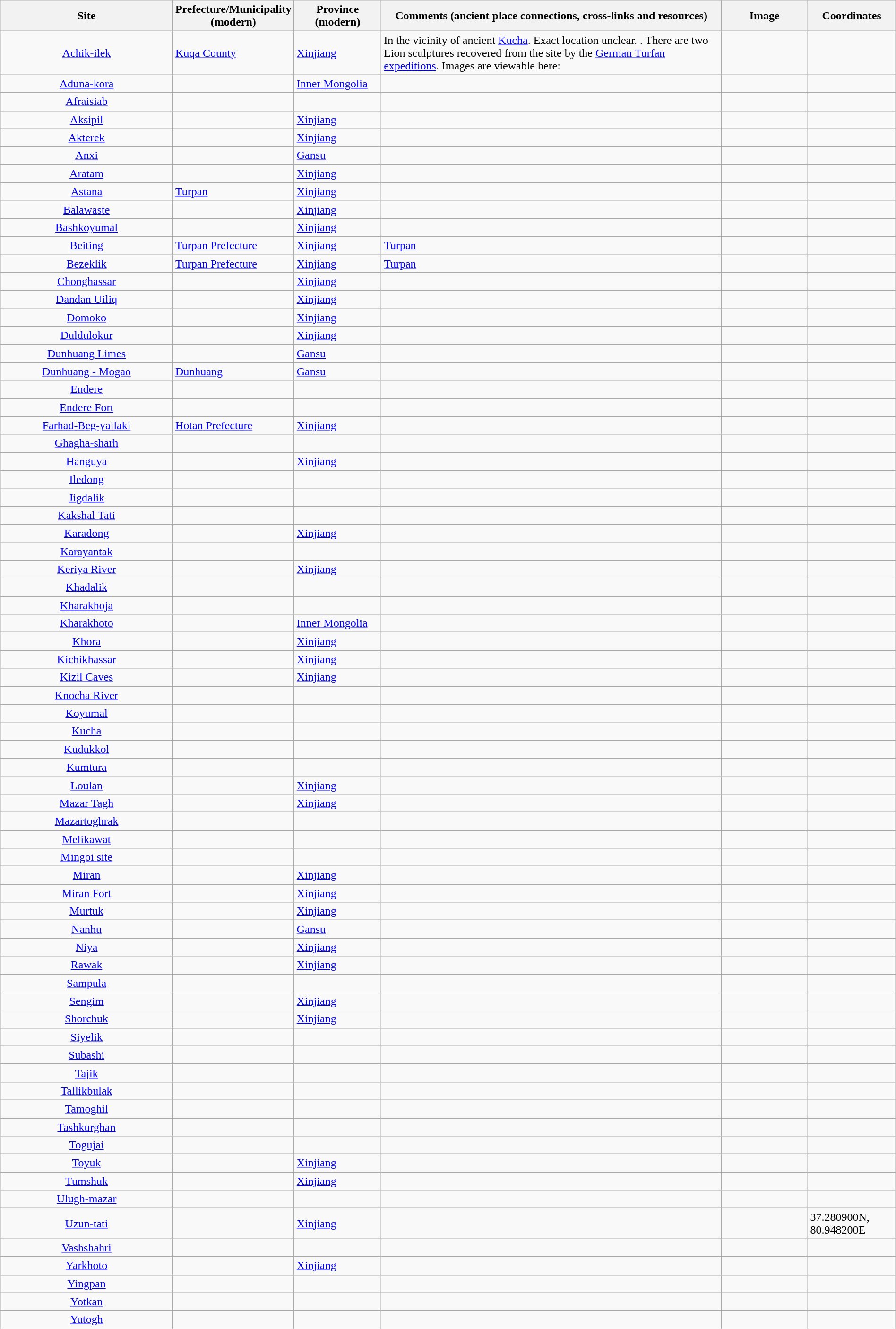<table class="wikitable sortable"  style="width:100%;">
<tr>
<th width="20%" align="left">Site</th>
<th width="10%" align="left">Prefecture/Municipality (modern)</th>
<th width="10%" align="left">Province (modern)</th>
<th width="40%" align="left"  class="unsortable">Comments (ancient place connections, cross-links and resources)</th>
<th width="10%" align="left"  class="unsortable">Image</th>
<th width="10%" align="left" class="unsortable">Coordinates</th>
</tr>
<tr>
<td align="center"><a href='#'>Achik-ilek</a></td>
<td><a href='#'>Kuqa County</a></td>
<td><a href='#'>Xinjiang</a></td>
<td>In the vicinity of ancient <a href='#'>Kucha</a>. Exact location unclear. . There are two Lion sculptures recovered from the site by the <a href='#'>German Turfan expeditions</a>. Images are viewable here:  </td>
<td></td>
<td></td>
</tr>
<tr>
<td align="center"><a href='#'>Aduna-kora</a></td>
<td></td>
<td><a href='#'>Inner Mongolia</a></td>
<td></td>
<td></td>
<td></td>
</tr>
<tr>
<td align="center"><a href='#'>Afraisiab</a></td>
<td></td>
<td></td>
<td></td>
<td></td>
<td></td>
</tr>
<tr>
<td align="center"><a href='#'>Aksipil</a></td>
<td></td>
<td><a href='#'>Xinjiang</a></td>
<td></td>
<td></td>
<td></td>
</tr>
<tr>
<td align="center"><a href='#'>Akterek</a></td>
<td></td>
<td><a href='#'>Xinjiang</a></td>
<td></td>
<td></td>
<td></td>
</tr>
<tr>
<td align="center"><a href='#'>Anxi</a></td>
<td></td>
<td><a href='#'>Gansu</a></td>
<td></td>
<td></td>
<td></td>
</tr>
<tr>
<td align="center"><a href='#'>Aratam</a></td>
<td></td>
<td><a href='#'>Xinjiang</a></td>
<td></td>
<td></td>
<td></td>
</tr>
<tr>
<td align="center"><a href='#'>Astana</a></td>
<td><a href='#'>Turpan</a></td>
<td><a href='#'>Xinjiang</a></td>
<td></td>
<td></td>
<td></td>
</tr>
<tr>
<td align="center"><a href='#'>Balawaste</a></td>
<td></td>
<td><a href='#'>Xinjiang</a></td>
<td></td>
<td></td>
<td></td>
</tr>
<tr>
<td align="center"><a href='#'>Bashkoyumal</a></td>
<td></td>
<td><a href='#'>Xinjiang</a></td>
<td></td>
<td></td>
<td></td>
</tr>
<tr>
<td align="center"><a href='#'>Beiting</a></td>
<td><a href='#'>Turpan Prefecture</a></td>
<td><a href='#'>Xinjiang</a></td>
<td><a href='#'>Turpan</a></td>
<td></td>
<td></td>
</tr>
<tr>
<td align="center"><a href='#'>Bezeklik</a></td>
<td><a href='#'>Turpan Prefecture</a></td>
<td><a href='#'>Xinjiang</a></td>
<td><a href='#'>Turpan</a></td>
<td></td>
<td></td>
</tr>
<tr>
<td align="center"><a href='#'>Chonghassar</a></td>
<td></td>
<td><a href='#'>Xinjiang</a></td>
<td></td>
<td></td>
<td></td>
</tr>
<tr>
<td align="center"><a href='#'>Dandan Uiliq</a></td>
<td></td>
<td><a href='#'>Xinjiang</a></td>
<td></td>
<td></td>
<td></td>
</tr>
<tr>
<td align="center"><a href='#'>Domoko</a></td>
<td></td>
<td><a href='#'>Xinjiang</a></td>
<td></td>
<td></td>
<td></td>
</tr>
<tr>
<td align="center"><a href='#'>Duldulokur</a></td>
<td></td>
<td><a href='#'>Xinjiang</a></td>
<td></td>
<td></td>
<td></td>
</tr>
<tr>
<td align="center"><a href='#'>Dunhuang Limes</a></td>
<td></td>
<td><a href='#'>Gansu</a></td>
<td></td>
<td></td>
<td></td>
</tr>
<tr>
<td align="center"><a href='#'>Dunhuang - Mogao</a></td>
<td><a href='#'>Dunhuang</a></td>
<td><a href='#'>Gansu</a></td>
<td></td>
<td></td>
<td></td>
</tr>
<tr>
<td align="center"><a href='#'>Endere</a></td>
<td></td>
<td></td>
<td></td>
<td></td>
<td></td>
</tr>
<tr>
<td align="center"><a href='#'>Endere Fort</a></td>
<td></td>
<td></td>
<td></td>
<td></td>
<td></td>
</tr>
<tr>
<td align="center"><a href='#'>Farhad-Beg-yailaki</a></td>
<td><a href='#'>Hotan Prefecture</a></td>
<td><a href='#'>Xinjiang</a></td>
<td></td>
<td></td>
<td></td>
</tr>
<tr>
<td align="center"><a href='#'>Ghagha-sharh</a></td>
<td></td>
<td></td>
<td></td>
<td></td>
<td></td>
</tr>
<tr>
<td align="center"><a href='#'>Hanguya</a></td>
<td></td>
<td><a href='#'>Xinjiang</a></td>
<td></td>
<td></td>
<td></td>
</tr>
<tr>
<td align="center"><a href='#'>Iledong</a></td>
<td></td>
<td></td>
<td></td>
<td></td>
<td></td>
</tr>
<tr>
<td align="center"><a href='#'>Jigdalik</a></td>
<td></td>
<td></td>
<td></td>
<td></td>
<td></td>
</tr>
<tr>
<td align="center"><a href='#'>Kakshal Tati</a></td>
<td></td>
<td></td>
<td></td>
<td></td>
<td></td>
</tr>
<tr>
<td align="center"><a href='#'>Karadong</a></td>
<td></td>
<td><a href='#'>Xinjiang</a></td>
<td></td>
<td></td>
<td></td>
</tr>
<tr>
<td align="center"><a href='#'>Karayantak</a></td>
<td></td>
<td></td>
<td></td>
<td></td>
<td></td>
</tr>
<tr>
<td align="center"><a href='#'>Keriya River</a></td>
<td></td>
<td><a href='#'>Xinjiang</a></td>
<td></td>
<td></td>
<td></td>
</tr>
<tr>
<td align="center"><a href='#'>Khadalik</a></td>
<td></td>
<td></td>
<td></td>
<td></td>
<td></td>
</tr>
<tr>
<td align="center"><a href='#'>Kharakhoja</a></td>
<td></td>
<td></td>
<td></td>
<td></td>
<td></td>
</tr>
<tr>
<td align="center"><a href='#'>Kharakhoto</a></td>
<td></td>
<td><a href='#'>Inner Mongolia</a></td>
<td></td>
<td></td>
<td></td>
</tr>
<tr>
<td align="center"><a href='#'>Khora</a></td>
<td></td>
<td><a href='#'>Xinjiang</a></td>
<td></td>
<td></td>
<td></td>
</tr>
<tr>
<td align="center"><a href='#'>Kichikhassar</a></td>
<td></td>
<td><a href='#'>Xinjiang</a></td>
<td></td>
<td></td>
<td></td>
</tr>
<tr>
<td align="center"><a href='#'>Kizil Caves</a></td>
<td></td>
<td><a href='#'>Xinjiang</a></td>
<td></td>
<td></td>
<td></td>
</tr>
<tr>
<td align="center"><a href='#'>Knocha River</a></td>
<td></td>
<td></td>
<td></td>
<td></td>
<td></td>
</tr>
<tr>
<td align="center"><a href='#'>Koyumal</a></td>
<td></td>
<td></td>
<td></td>
<td></td>
<td></td>
</tr>
<tr>
<td align="center"><a href='#'>Kucha</a></td>
<td></td>
<td></td>
<td></td>
<td></td>
<td></td>
</tr>
<tr>
<td align="center"><a href='#'>Kudukkol</a></td>
<td></td>
<td></td>
<td></td>
<td></td>
<td></td>
</tr>
<tr>
<td align="center"><a href='#'>Kumtura</a></td>
<td></td>
<td></td>
<td></td>
<td></td>
<td></td>
</tr>
<tr>
<td align="center"><a href='#'>Loulan</a></td>
<td></td>
<td><a href='#'>Xinjiang</a></td>
<td></td>
<td></td>
<td></td>
</tr>
<tr>
<td align="center"><a href='#'>Mazar Tagh</a></td>
<td></td>
<td><a href='#'>Xinjiang</a></td>
<td></td>
<td></td>
<td></td>
</tr>
<tr>
<td align="center"><a href='#'>Mazartoghrak</a></td>
<td></td>
<td></td>
<td></td>
<td></td>
<td></td>
</tr>
<tr>
<td align="center"><a href='#'>Melikawat</a></td>
<td></td>
<td></td>
<td></td>
<td></td>
<td></td>
</tr>
<tr>
<td align="center"><a href='#'>Mingoi site</a></td>
<td></td>
<td></td>
<td></td>
<td></td>
<td></td>
</tr>
<tr>
<td align="center"><a href='#'>Miran</a></td>
<td></td>
<td><a href='#'>Xinjiang</a></td>
<td></td>
<td></td>
<td></td>
</tr>
<tr>
<td align="center"><a href='#'>Miran Fort</a></td>
<td></td>
<td><a href='#'>Xinjiang</a></td>
<td></td>
<td></td>
<td></td>
</tr>
<tr>
<td align="center"><a href='#'>Murtuk</a></td>
<td></td>
<td><a href='#'>Xinjiang</a></td>
<td></td>
<td></td>
<td></td>
</tr>
<tr>
<td align="center"><a href='#'>Nanhu</a></td>
<td></td>
<td><a href='#'>Gansu</a></td>
<td></td>
<td></td>
<td></td>
</tr>
<tr>
<td align="center"><a href='#'>Niya</a></td>
<td></td>
<td><a href='#'>Xinjiang</a></td>
<td></td>
<td></td>
<td></td>
</tr>
<tr>
<td align="center"><a href='#'>Rawak</a></td>
<td></td>
<td><a href='#'>Xinjiang</a></td>
<td></td>
<td></td>
<td></td>
</tr>
<tr>
<td align="center"><a href='#'>Sampula</a></td>
<td></td>
<td></td>
<td></td>
<td></td>
<td></td>
</tr>
<tr>
<td align="center"><a href='#'>Sengim</a></td>
<td></td>
<td><a href='#'>Xinjiang</a></td>
<td></td>
<td></td>
<td></td>
</tr>
<tr>
<td align="center"><a href='#'>Shorchuk</a></td>
<td></td>
<td><a href='#'>Xinjiang</a></td>
<td></td>
<td></td>
<td></td>
</tr>
<tr>
<td align="center"><a href='#'>Siyelik</a></td>
<td></td>
<td></td>
<td></td>
<td></td>
<td></td>
</tr>
<tr>
<td align="center"><a href='#'>Subashi</a></td>
<td></td>
<td></td>
<td></td>
<td></td>
<td></td>
</tr>
<tr>
<td align="center"><a href='#'>Tajik</a></td>
<td></td>
<td></td>
<td></td>
<td></td>
<td></td>
</tr>
<tr>
<td align="center"><a href='#'>Tallikbulak</a></td>
<td></td>
<td></td>
<td></td>
<td></td>
<td></td>
</tr>
<tr>
<td align="center"><a href='#'>Tamoghil</a></td>
<td></td>
<td></td>
<td></td>
<td></td>
<td></td>
</tr>
<tr>
<td align="center"><a href='#'>Tashkurghan</a></td>
<td></td>
<td></td>
<td></td>
<td></td>
<td></td>
</tr>
<tr>
<td align="center"><a href='#'>Togujai</a></td>
<td></td>
<td></td>
<td></td>
<td></td>
<td></td>
</tr>
<tr>
<td align="center"><a href='#'>Toyuk</a></td>
<td></td>
<td><a href='#'>Xinjiang</a></td>
<td></td>
<td></td>
<td></td>
</tr>
<tr>
<td align="center"><a href='#'>Tumshuk</a></td>
<td></td>
<td><a href='#'>Xinjiang</a></td>
<td></td>
<td></td>
<td></td>
</tr>
<tr>
<td align="center"><a href='#'>Ulugh-mazar</a></td>
<td></td>
<td></td>
<td></td>
<td></td>
<td></td>
</tr>
<tr>
<td align="center"><a href='#'>Uzun-tati</a></td>
<td></td>
<td><a href='#'>Xinjiang</a></td>
<td></td>
<td></td>
<td>37.280900N, 80.948200E</td>
</tr>
<tr>
<td align="center"><a href='#'>Vashshahri</a></td>
<td></td>
<td></td>
<td></td>
<td></td>
<td></td>
</tr>
<tr>
<td align="center"><a href='#'>Yarkhoto</a></td>
<td></td>
<td><a href='#'>Xinjiang</a></td>
<td></td>
<td></td>
<td></td>
</tr>
<tr>
<td align="center"><a href='#'>Yingpan</a></td>
<td></td>
<td></td>
<td></td>
<td></td>
<td></td>
</tr>
<tr>
<td align="center"><a href='#'>Yotkan</a></td>
<td></td>
<td></td>
<td></td>
<td></td>
<td></td>
</tr>
<tr>
<td align="center"><a href='#'>Yutogh</a></td>
<td></td>
<td></td>
<td></td>
<td></td>
<td></td>
</tr>
<tr>
</tr>
</table>
